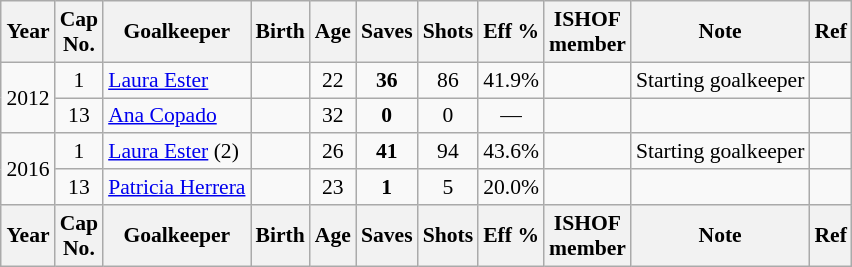<table class="wikitable sortable" style="text-align: center; font-size: 90%; margin-left: 1em;">
<tr>
<th>Year</th>
<th class="unsortable">Cap<br>No.</th>
<th>Goalkeeper</th>
<th>Birth</th>
<th>Age</th>
<th>Saves</th>
<th>Shots</th>
<th>Eff %</th>
<th>ISHOF<br>member</th>
<th>Note</th>
<th class="unsortable">Ref</th>
</tr>
<tr>
<td rowspan="2" style="text-align: left;">2012 </td>
<td>1</td>
<td style="text-align: left;" data-sort-value="Ester, Laura"><a href='#'>Laura Ester</a></td>
<td></td>
<td>22</td>
<td><strong>36</strong></td>
<td>86</td>
<td>41.9%</td>
<td></td>
<td style="text-align: left;">Starting goalkeeper</td>
<td></td>
</tr>
<tr>
<td>13</td>
<td style="text-align: left;" data-sort-value="Copado, Ana"><a href='#'>Ana Copado</a></td>
<td></td>
<td>32</td>
<td><strong>0</strong></td>
<td>0</td>
<td>—</td>
<td></td>
<td style="text-align: left;"></td>
<td></td>
</tr>
<tr>
<td rowspan="2" style="text-align: left;">2016</td>
<td>1</td>
<td style="text-align: left;" data-sort-value="Ester, Laura"><a href='#'>Laura Ester</a> (2)</td>
<td></td>
<td>26</td>
<td><strong>41</strong></td>
<td>94</td>
<td>43.6%</td>
<td></td>
<td style="text-align: left;">Starting goalkeeper</td>
<td></td>
</tr>
<tr>
<td>13</td>
<td style="text-align: left;" data-sort-value="Herrera, Patricia"><a href='#'>Patricia Herrera</a></td>
<td></td>
<td>23</td>
<td><strong>1</strong></td>
<td>5</td>
<td>20.0%</td>
<td></td>
<td style="text-align: left;"></td>
<td></td>
</tr>
<tr>
<th>Year</th>
<th>Cap<br>No.</th>
<th>Goalkeeper</th>
<th>Birth</th>
<th>Age</th>
<th>Saves</th>
<th>Shots</th>
<th>Eff %</th>
<th>ISHOF<br>member</th>
<th>Note</th>
<th>Ref</th>
</tr>
</table>
